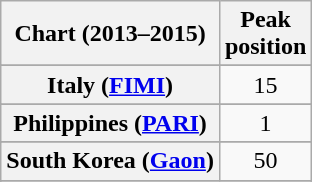<table class="wikitable sortable plainrowheaders">
<tr>
<th>Chart (2013–2015)</th>
<th>Peak<br>position</th>
</tr>
<tr>
</tr>
<tr>
</tr>
<tr>
</tr>
<tr>
</tr>
<tr>
</tr>
<tr>
</tr>
<tr>
</tr>
<tr>
</tr>
<tr>
</tr>
<tr>
</tr>
<tr>
<th scope="row">Italy (<a href='#'>FIMI</a>)</th>
<td style="text-align:center;">15</td>
</tr>
<tr>
</tr>
<tr>
</tr>
<tr>
</tr>
<tr>
<th scope="row">Philippines (<a href='#'>PARI</a>)</th>
<td style="text-align:center;">1</td>
</tr>
<tr>
</tr>
<tr>
<th scope="row">South Korea (<a href='#'>Gaon</a>)</th>
<td style="text-align:center;">50</td>
</tr>
<tr>
</tr>
<tr>
</tr>
<tr>
</tr>
<tr>
</tr>
<tr>
</tr>
</table>
